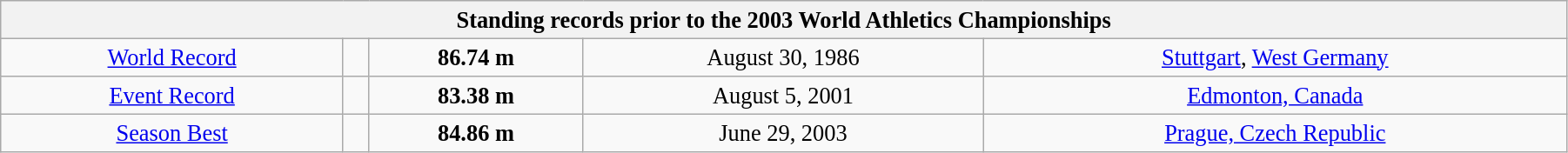<table class="wikitable" style=" text-align:center; font-size:110%;" width="95%">
<tr>
<th colspan="5">Standing records prior to the 2003 World Athletics Championships</th>
</tr>
<tr>
<td><a href='#'>World Record</a></td>
<td></td>
<td><strong>86.74 m </strong></td>
<td>August 30, 1986</td>
<td> <a href='#'>Stuttgart</a>, <a href='#'>West Germany</a></td>
</tr>
<tr>
<td><a href='#'>Event Record</a></td>
<td></td>
<td><strong>83.38 m </strong></td>
<td>August 5, 2001</td>
<td> <a href='#'>Edmonton, Canada</a></td>
</tr>
<tr>
<td><a href='#'>Season Best</a></td>
<td></td>
<td><strong>84.86 m </strong></td>
<td>June 29, 2003</td>
<td> <a href='#'>Prague, Czech Republic</a></td>
</tr>
</table>
